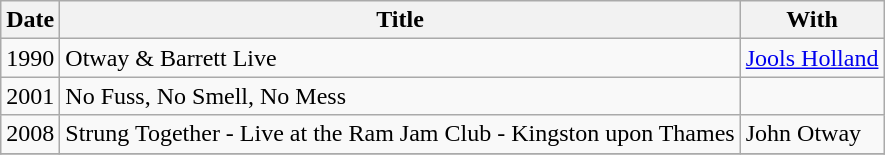<table class="wikitable">
<tr>
<th>Date</th>
<th>Title</th>
<th>With</th>
</tr>
<tr>
<td>1990</td>
<td>Otway & Barrett Live</td>
<td><a href='#'>Jools Holland</a></td>
</tr>
<tr>
<td>2001</td>
<td>No Fuss, No Smell, No Mess</td>
<td></td>
</tr>
<tr>
<td>2008</td>
<td>Strung Together - Live at the Ram Jam Club - Kingston upon Thames</td>
<td>John Otway</td>
</tr>
<tr>
</tr>
</table>
